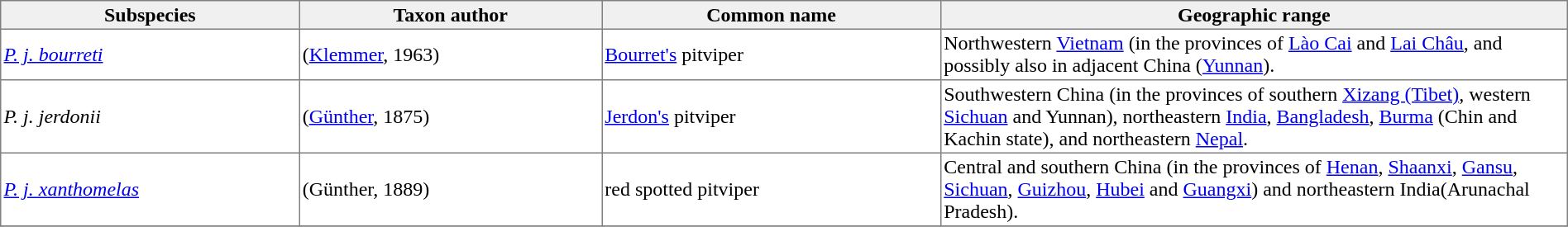<table cellspacing=0 cellpadding=2 border=1 style="border-collapse: collapse;">
<tr>
<th bgcolor="#f0f0f0">Subspecies</th>
<th bgcolor="#f0f0f0">Taxon author</th>
<th bgcolor="#f0f0f0">Common name</th>
<th bgcolor="#f0f0f0">Geographic range</th>
</tr>
<tr>
<td><em><a href='#'>P. j. bourreti</a></em></td>
<td>(<a href='#'>Klemmer</a>, 1963)</td>
<td><a href='#'>Bourret's</a> pitviper</td>
<td style="width:40%">Northwestern <a href='#'>Vietnam</a> (in the provinces of <a href='#'>Lào Cai</a> and <a href='#'>Lai Châu</a>, and possibly also in adjacent China (<a href='#'>Yunnan</a>).</td>
</tr>
<tr>
<td><em>P. j. jerdonii</em></td>
<td>(<a href='#'>Günther</a>, 1875)</td>
<td><a href='#'>Jerdon's</a> pitviper</td>
<td>Southwestern China (in the provinces of southern <a href='#'>Xizang (Tibet)</a>, western <a href='#'>Sichuan</a> and Yunnan), northeastern <a href='#'>India</a>, <a href='#'>Bangladesh</a>, <a href='#'>Burma</a> (Chin and Kachin state), and northeastern <a href='#'>Nepal</a>.</td>
</tr>
<tr>
<td><em><a href='#'>P. j. xanthomelas</a></em></td>
<td>(Günther, 1889)</td>
<td>red spotted pitviper</td>
<td>Central and southern China (in the provinces of <a href='#'>Henan</a>, <a href='#'>Shaanxi</a>, <a href='#'>Gansu</a>, <a href='#'>Sichuan</a>, <a href='#'>Guizhou</a>, <a href='#'>Hubei</a> and <a href='#'>Guangxi</a>) and northeastern India(Arunachal Pradesh).</td>
</tr>
<tr>
</tr>
</table>
